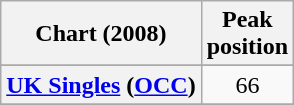<table class="wikitable sortable plainrowheaders" style="text-align:center">
<tr>
<th>Chart (2008)</th>
<th>Peak<br>position</th>
</tr>
<tr>
</tr>
<tr>
</tr>
<tr>
<th scope="row"><a href='#'>UK Singles</a> (<a href='#'>OCC</a>)</th>
<td align="center">66</td>
</tr>
<tr>
</tr>
</table>
